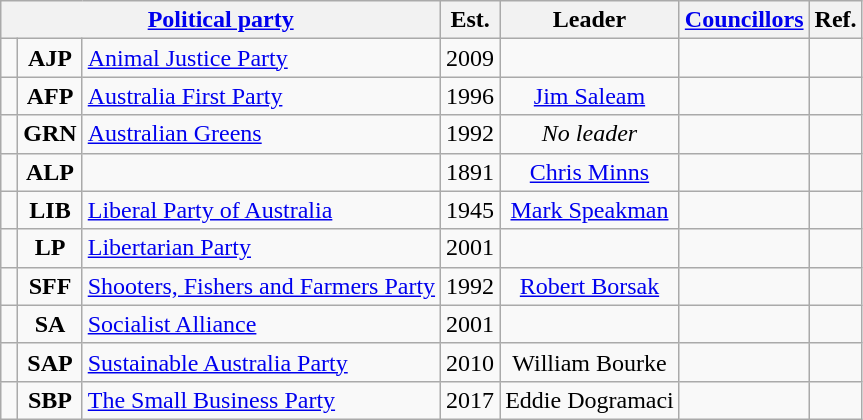<table class="wikitable" style="text-align:center">
<tr>
<th colspan="3"><a href='#'>Political party</a></th>
<th>Est.</th>
<th>Leader</th>
<th><a href='#'>Councillors</a></th>
<th>Ref.</th>
</tr>
<tr>
<td> </td>
<td><strong>AJP</strong></td>
<td style="text-align:left;"><a href='#'>Animal Justice Party</a></td>
<td>2009</td>
<td></td>
<td></td>
<td></td>
</tr>
<tr>
<td> </td>
<td><strong>AFP</strong></td>
<td style="text-align:left;"><a href='#'>Australia First Party</a></td>
<td>1996</td>
<td><a href='#'>Jim Saleam</a></td>
<td></td>
<td></td>
</tr>
<tr>
<td> </td>
<td><strong>GRN</strong></td>
<td style="text-align:left;"><a href='#'>Australian Greens</a></td>
<td>1992</td>
<td><em>No leader</em></td>
<td></td>
<td></td>
</tr>
<tr>
<td> </td>
<td><strong>ALP</strong></td>
<td style="text-align:left;"></td>
<td>1891</td>
<td><a href='#'>Chris Minns</a></td>
<td></td>
<td></td>
</tr>
<tr>
<td> </td>
<td><strong>LIB</strong></td>
<td style="text-align:left;"><a href='#'>Liberal Party of Australia</a></td>
<td>1945</td>
<td><a href='#'>Mark Speakman</a></td>
<td></td>
<td></td>
</tr>
<tr>
<td> </td>
<td><strong>LP</strong></td>
<td style="text-align:left;"><a href='#'>Libertarian Party</a></td>
<td>2001</td>
<td></td>
<td></td>
<td></td>
</tr>
<tr>
<td> </td>
<td><strong>SFF</strong></td>
<td style="text-align:left;"><a href='#'>Shooters, Fishers and Farmers Party</a></td>
<td>1992</td>
<td><a href='#'>Robert Borsak</a></td>
<td></td>
</tr>
<tr>
<td> </td>
<td><strong>SA</strong></td>
<td style="text-align:left;"><a href='#'>Socialist Alliance</a></td>
<td>2001</td>
<td></td>
<td></td>
<td></td>
</tr>
<tr>
<td> </td>
<td><strong>SAP</strong></td>
<td style="text-align:left;"><a href='#'>Sustainable Australia Party</a></td>
<td>2010</td>
<td>William Bourke</td>
<td></td>
<td></td>
</tr>
<tr>
<td> </td>
<td><strong>SBP</strong></td>
<td style="text-align:left;"><a href='#'>The Small Business Party</a></td>
<td>2017</td>
<td>Eddie Dogramaci</td>
<td></td>
<td></td>
</tr>
</table>
